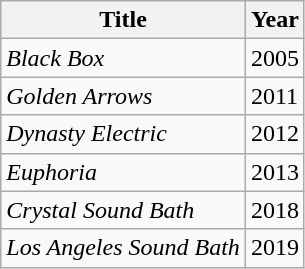<table class="wikitable">
<tr>
<th>Title</th>
<th>Year</th>
</tr>
<tr>
<td><em>Black Box</em></td>
<td>2005</td>
</tr>
<tr>
<td><em>Golden Arrows</em></td>
<td>2011</td>
</tr>
<tr>
<td><em>Dynasty Electric</em></td>
<td>2012</td>
</tr>
<tr>
<td><em>Euphoria</em></td>
<td>2013</td>
</tr>
<tr>
<td><em>Crystal Sound Bath</em></td>
<td>2018</td>
</tr>
<tr>
<td><em>Los Angeles Sound Bath</em></td>
<td>2019</td>
</tr>
</table>
